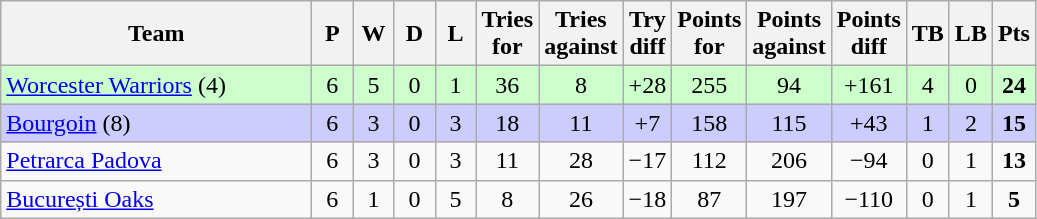<table class="wikitable" style="text-align: center;">
<tr>
<th width="200">Team</th>
<th width="20">P</th>
<th width="20">W</th>
<th width="20">D</th>
<th width="20">L</th>
<th width="20">Tries for</th>
<th width="20">Tries against</th>
<th width="20">Try diff</th>
<th width="20">Points for</th>
<th width="20">Points against</th>
<th width="25">Points diff</th>
<th width="20">TB</th>
<th width="20">LB</th>
<th width="20">Pts</th>
</tr>
<tr bgcolor="#ccffcc">
<td align=left> <a href='#'>Worcester Warriors</a> (4)</td>
<td>6</td>
<td>5</td>
<td>0</td>
<td>1</td>
<td>36</td>
<td>8</td>
<td>+28</td>
<td>255</td>
<td>94</td>
<td>+161</td>
<td>4</td>
<td>0</td>
<td><strong>24</strong></td>
</tr>
<tr bgcolor="#ccccff">
<td align=left> <a href='#'>Bourgoin</a> (8)</td>
<td>6</td>
<td>3</td>
<td>0</td>
<td>3</td>
<td>18</td>
<td>11</td>
<td>+7</td>
<td>158</td>
<td>115</td>
<td>+43</td>
<td>1</td>
<td>2</td>
<td><strong>15</strong></td>
</tr>
<tr>
<td align=left> <a href='#'>Petrarca Padova</a></td>
<td>6</td>
<td>3</td>
<td>0</td>
<td>3</td>
<td>11</td>
<td>28</td>
<td>−17</td>
<td>112</td>
<td>206</td>
<td>−94</td>
<td>0</td>
<td>1</td>
<td><strong>13</strong></td>
</tr>
<tr>
<td align=left> <a href='#'>București Oaks</a></td>
<td>6</td>
<td>1</td>
<td>0</td>
<td>5</td>
<td>8</td>
<td>26</td>
<td>−18</td>
<td>87</td>
<td>197</td>
<td>−110</td>
<td>0</td>
<td>1</td>
<td><strong>5</strong></td>
</tr>
</table>
